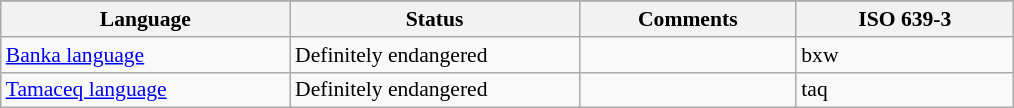<table class="wikitable" style="margin:auto; font-size:90%;">
<tr>
</tr>
<tr>
<th style="width:20%;">Language</th>
<th style="width:20%;">Status</th>
<th style="width:15%;">Comments</th>
<th style="width:15%;">ISO 639-3</th>
</tr>
<tr>
<td><a href='#'>Banka language</a></td>
<td>Definitely endangered</td>
<td> </td>
<td>bxw</td>
</tr>
<tr>
<td><a href='#'>Tamaceq language</a></td>
<td>Definitely endangered</td>
<td> </td>
<td>taq</td>
</tr>
</table>
